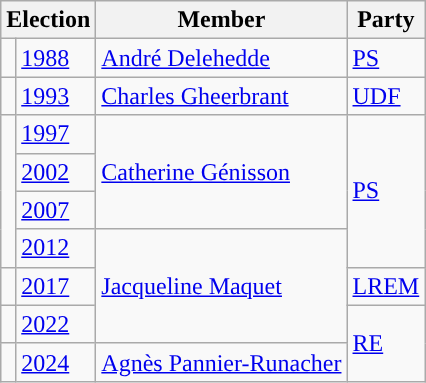<table class="wikitable">
<tr>
<th colspan="2">Election</th>
<th>Member</th>
<th>Party</th>
</tr>
<tr>
<td style="color:inherit;background-color: "></td>
<td><a href='#'>1988</a></td>
<td><a href='#'>André Delehedde</a></td>
<td><a href='#'>PS</a></td>
</tr>
<tr>
<td style="color:inherit;background-color: "></td>
<td><a href='#'>1993</a></td>
<td><a href='#'>Charles Gheerbrant</a></td>
<td><a href='#'>UDF</a></td>
</tr>
<tr>
<td rowspan="4" style="background-color: "></td>
<td><a href='#'>1997</a></td>
<td rowspan="3"><a href='#'>Catherine Génisson</a></td>
<td rowspan="4"><a href='#'>PS</a></td>
</tr>
<tr>
<td><a href='#'>2002</a></td>
</tr>
<tr>
<td><a href='#'>2007</a></td>
</tr>
<tr>
<td><a href='#'>2012</a></td>
<td rowspan="3"><a href='#'>Jacqueline Maquet</a></td>
</tr>
<tr>
<td style="color:inherit;background-color: "></td>
<td><a href='#'>2017</a></td>
<td><a href='#'>LREM</a></td>
</tr>
<tr>
<td style="color:inherit;background-color: "></td>
<td><a href='#'>2022</a></td>
<td rowspan=2><a href='#'>RE</a></td>
</tr>
<tr>
<td rowspan=2 style="color:inherit;background-color: "></td>
<td><a href='#'>2024</a></td>
<td><a href='#'>Agnès Pannier-Runacher</a></td>
</tr>
</table>
